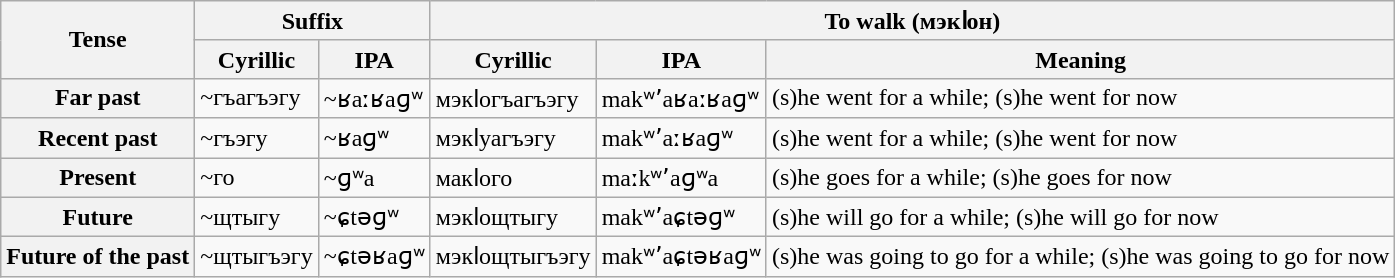<table class="wikitable">
<tr>
<th rowspan=2>Tense</th>
<th colspan=2>Suffix</th>
<th colspan=3>To walk (мэкӏон)</th>
</tr>
<tr>
<th>Cyrillic</th>
<th>IPA</th>
<th>Cyrillic</th>
<th>IPA</th>
<th>Meaning</th>
</tr>
<tr>
<th>Far past</th>
<td>~гъагъэгу</td>
<td>~ʁaːʁaɡʷ</td>
<td>мэкӏогъагъэгу</td>
<td>makʷʼaʁaːʁaɡʷ</td>
<td>(s)he went for a while; (s)he went for now</td>
</tr>
<tr>
<th>Recent past</th>
<td>~гъэгу</td>
<td>~ʁaɡʷ</td>
<td>мэкӏуагъэгу</td>
<td>makʷʼaːʁaɡʷ</td>
<td>(s)he went for a while; (s)he went for now</td>
</tr>
<tr>
<th>Present</th>
<td>~го</td>
<td>~ɡʷa</td>
<td>макӏого</td>
<td>maːkʷʼaɡʷa</td>
<td>(s)he goes for a while; (s)he goes for now</td>
</tr>
<tr>
<th>Future</th>
<td>~щтыгу</td>
<td>~ɕtəɡʷ</td>
<td>мэкӏощтыгу</td>
<td>makʷʼaɕtəɡʷ</td>
<td>(s)he will go for a while; (s)he will go for now</td>
</tr>
<tr>
<th>Future of the past</th>
<td>~щтыгъэгу</td>
<td>~ɕtəʁaɡʷ</td>
<td>мэкӏощтыгъэгу</td>
<td>makʷʼaɕtəʁaɡʷ</td>
<td>(s)he was going to go for a while; (s)he was going to go for now</td>
</tr>
</table>
